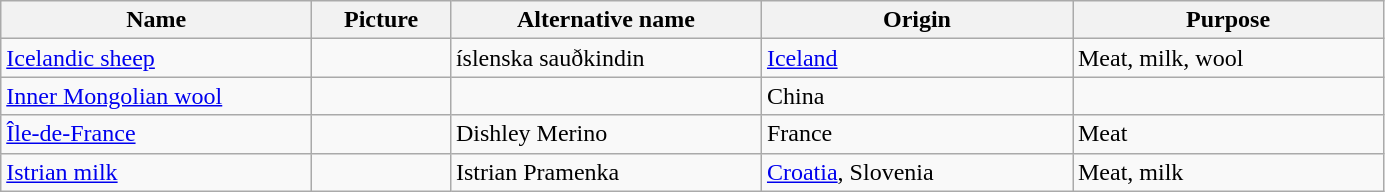<table class="wikitable sortable">
<tr>
<th width="200">Name</th>
<th width="85">Picture</th>
<th width="200">Alternative name</th>
<th width="200">Origin</th>
<th width="200">Purpose</th>
</tr>
<tr>
<td><a href='#'>Icelandic sheep</a></td>
<td></td>
<td>íslenska sauðkindin</td>
<td><a href='#'>Iceland</a></td>
<td>Meat, milk, wool</td>
</tr>
<tr>
<td><a href='#'>Inner Mongolian wool</a></td>
<td></td>
<td></td>
<td>China</td>
<td></td>
</tr>
<tr>
<td><a href='#'>Île-de-France</a></td>
<td></td>
<td>Dishley Merino</td>
<td>France</td>
<td>Meat</td>
</tr>
<tr>
<td><a href='#'>Istrian milk</a></td>
<td></td>
<td>Istrian Pramenka</td>
<td><a href='#'>Croatia</a>, Slovenia</td>
<td>Meat, milk</td>
</tr>
</table>
